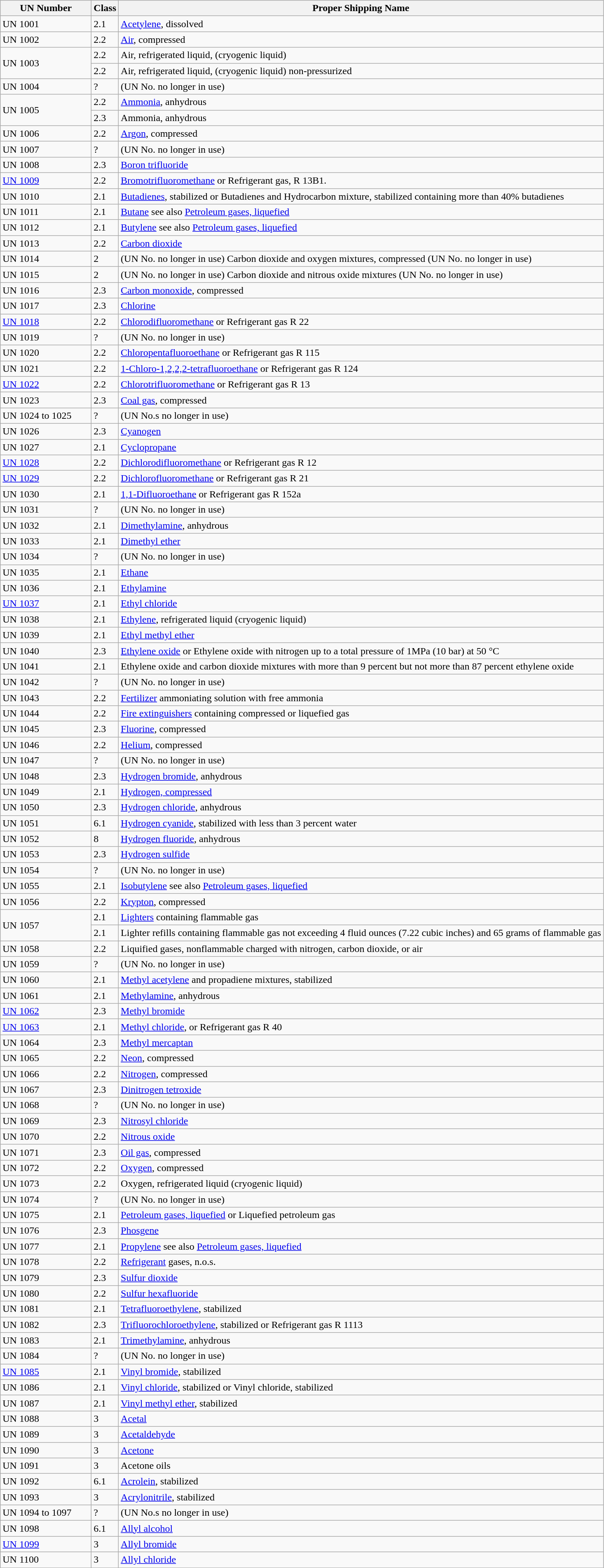<table class="wikitable">
<tr>
<th width="140px">UN Number</th>
<th>Class</th>
<th>Proper Shipping Name</th>
</tr>
<tr>
<td>UN 1001</td>
<td>2.1</td>
<td><a href='#'>Acetylene</a>, dissolved</td>
</tr>
<tr>
<td>UN 1002</td>
<td>2.2</td>
<td><a href='#'>Air</a>, compressed</td>
</tr>
<tr>
<td rowspan=2>UN 1003</td>
<td>2.2</td>
<td>Air, refrigerated liquid, (cryogenic liquid)</td>
</tr>
<tr>
<td>2.2</td>
<td>Air, refrigerated liquid, (cryogenic liquid) non-pressurized</td>
</tr>
<tr>
<td>UN 1004</td>
<td>?</td>
<td>(UN No. no longer in use)</td>
</tr>
<tr>
<td rowspan=2>UN 1005</td>
<td>2.2</td>
<td><a href='#'>Ammonia</a>, anhydrous</td>
</tr>
<tr>
<td>2.3</td>
<td>Ammonia, anhydrous</td>
</tr>
<tr>
<td>UN 1006</td>
<td>2.2</td>
<td><a href='#'>Argon</a>, compressed</td>
</tr>
<tr>
<td>UN 1007</td>
<td>?</td>
<td>(UN No. no longer in use)</td>
</tr>
<tr>
<td>UN 1008</td>
<td>2.3</td>
<td><a href='#'>Boron trifluoride</a></td>
</tr>
<tr>
<td><a href='#'>UN 1009</a></td>
<td>2.2</td>
<td><a href='#'>Bromotrifluoromethane</a> or Refrigerant gas, R 13B1.</td>
</tr>
<tr>
<td>UN 1010</td>
<td>2.1</td>
<td><a href='#'>Butadienes</a>, stabilized or Butadienes and Hydrocarbon mixture, stabilized containing more than 40% butadienes</td>
</tr>
<tr>
<td>UN 1011</td>
<td>2.1</td>
<td><a href='#'>Butane</a> see also <a href='#'>Petroleum gases, liquefied</a></td>
</tr>
<tr>
<td>UN 1012</td>
<td>2.1</td>
<td><a href='#'>Butylene</a> see also <a href='#'>Petroleum gases, liquefied</a></td>
</tr>
<tr>
<td>UN 1013</td>
<td>2.2</td>
<td><a href='#'>Carbon dioxide</a></td>
</tr>
<tr>
<td>UN 1014</td>
<td>2</td>
<td>(UN No. no longer in use) Carbon dioxide and oxygen mixtures, compressed (UN No. no longer in use)</td>
</tr>
<tr>
<td>UN 1015</td>
<td>2</td>
<td>(UN No. no longer in use) Carbon dioxide and nitrous oxide mixtures (UN No. no longer in use)</td>
</tr>
<tr>
<td>UN 1016</td>
<td>2.3</td>
<td><a href='#'>Carbon monoxide</a>, compressed</td>
</tr>
<tr>
<td>UN 1017</td>
<td>2.3</td>
<td><a href='#'>Chlorine</a></td>
</tr>
<tr>
<td><a href='#'>UN 1018</a></td>
<td>2.2</td>
<td><a href='#'>Chlorodifluoromethane</a> or Refrigerant gas R 22</td>
</tr>
<tr>
<td>UN 1019</td>
<td>?</td>
<td>(UN No. no longer in use)</td>
</tr>
<tr>
<td>UN 1020</td>
<td>2.2</td>
<td><a href='#'>Chloropentafluoroethane</a> or Refrigerant gas R 115</td>
</tr>
<tr>
<td>UN 1021</td>
<td>2.2</td>
<td><a href='#'>1-Chloro-1,2,2,2-tetrafluoroethane</a> or Refrigerant gas R 124</td>
</tr>
<tr>
<td><a href='#'>UN 1022</a></td>
<td>2.2</td>
<td><a href='#'>Chlorotrifluoromethane</a> or Refrigerant gas R 13</td>
</tr>
<tr>
<td>UN 1023</td>
<td>2.3</td>
<td><a href='#'>Coal gas</a>, compressed</td>
</tr>
<tr>
<td>UN 1024 to 1025</td>
<td>?</td>
<td>(UN No.s no longer in use)</td>
</tr>
<tr>
<td>UN 1026</td>
<td>2.3</td>
<td><a href='#'>Cyanogen</a></td>
</tr>
<tr>
<td>UN 1027</td>
<td>2.1</td>
<td><a href='#'>Cyclopropane</a></td>
</tr>
<tr>
<td><a href='#'>UN 1028</a></td>
<td>2.2</td>
<td><a href='#'>Dichlorodifluoromethane</a> or Refrigerant gas R 12</td>
</tr>
<tr>
<td><a href='#'>UN 1029</a></td>
<td>2.2</td>
<td><a href='#'>Dichlorofluoromethane</a> or Refrigerant gas R 21</td>
</tr>
<tr>
<td>UN 1030</td>
<td>2.1</td>
<td><a href='#'>1,1-Difluoroethane</a> or Refrigerant gas R 152a</td>
</tr>
<tr>
<td>UN 1031</td>
<td>?</td>
<td>(UN No. no longer in use)</td>
</tr>
<tr>
<td>UN 1032</td>
<td>2.1</td>
<td><a href='#'>Dimethylamine</a>, anhydrous</td>
</tr>
<tr>
<td>UN 1033</td>
<td>2.1</td>
<td><a href='#'>Dimethyl ether</a></td>
</tr>
<tr>
<td>UN 1034</td>
<td>?</td>
<td>(UN No. no longer in use)</td>
</tr>
<tr>
<td>UN 1035</td>
<td>2.1</td>
<td><a href='#'>Ethane</a></td>
</tr>
<tr>
<td>UN 1036</td>
<td>2.1</td>
<td><a href='#'>Ethylamine</a></td>
</tr>
<tr>
<td><a href='#'>UN 1037</a></td>
<td>2.1</td>
<td><a href='#'>Ethyl chloride</a></td>
</tr>
<tr>
<td>UN 1038</td>
<td>2.1</td>
<td><a href='#'>Ethylene</a>, refrigerated liquid (cryogenic liquid)</td>
</tr>
<tr>
<td>UN 1039</td>
<td>2.1</td>
<td><a href='#'>Ethyl methyl ether</a></td>
</tr>
<tr>
<td>UN 1040</td>
<td>2.3</td>
<td><a href='#'>Ethylene oxide</a> or Ethylene oxide with nitrogen up to a total pressure of 1MPa (10 bar) at 50 °C</td>
</tr>
<tr>
<td>UN 1041</td>
<td>2.1</td>
<td>Ethylene oxide and carbon dioxide mixtures with more than 9 percent but not more than 87 percent ethylene oxide</td>
</tr>
<tr>
<td>UN 1042</td>
<td>?</td>
<td>(UN No. no longer in use)</td>
</tr>
<tr>
<td>UN 1043</td>
<td>2.2</td>
<td><a href='#'>Fertilizer</a> ammoniating solution with free ammonia</td>
</tr>
<tr>
<td>UN 1044</td>
<td>2.2</td>
<td><a href='#'>Fire extinguishers</a> containing compressed or liquefied gas</td>
</tr>
<tr>
<td>UN 1045</td>
<td>2.3</td>
<td><a href='#'>Fluorine</a>, compressed</td>
</tr>
<tr>
<td>UN 1046</td>
<td>2.2</td>
<td><a href='#'>Helium</a>, compressed</td>
</tr>
<tr>
<td>UN 1047</td>
<td>?</td>
<td>(UN No. no longer in use)</td>
</tr>
<tr>
<td>UN 1048</td>
<td>2.3</td>
<td><a href='#'>Hydrogen bromide</a>, anhydrous</td>
</tr>
<tr>
<td>UN 1049</td>
<td>2.1</td>
<td><a href='#'>Hydrogen, compressed</a></td>
</tr>
<tr>
<td>UN 1050</td>
<td>2.3</td>
<td><a href='#'>Hydrogen chloride</a>, anhydrous</td>
</tr>
<tr>
<td>UN 1051</td>
<td>6.1</td>
<td><a href='#'>Hydrogen cyanide</a>, stabilized with less than 3 percent water</td>
</tr>
<tr>
<td>UN 1052</td>
<td>8</td>
<td><a href='#'>Hydrogen fluoride</a>, anhydrous</td>
</tr>
<tr>
<td>UN 1053</td>
<td>2.3</td>
<td><a href='#'>Hydrogen sulfide</a></td>
</tr>
<tr>
<td>UN 1054</td>
<td>?</td>
<td>(UN No. no longer in use)</td>
</tr>
<tr>
<td>UN 1055</td>
<td>2.1</td>
<td><a href='#'>Isobutylene</a> see also <a href='#'>Petroleum gases, liquefied</a></td>
</tr>
<tr>
<td>UN 1056</td>
<td>2.2</td>
<td><a href='#'>Krypton</a>, compressed</td>
</tr>
<tr>
<td rowspan=2>UN 1057</td>
<td>2.1</td>
<td><a href='#'>Lighters</a> containing flammable gas</td>
</tr>
<tr>
<td>2.1</td>
<td>Lighter refills containing flammable gas not exceeding 4 fluid ounces (7.22 cubic inches) and 65 grams of flammable gas</td>
</tr>
<tr>
<td>UN 1058</td>
<td>2.2</td>
<td>Liquified gases, nonflammable charged with nitrogen, carbon dioxide, or air</td>
</tr>
<tr>
<td>UN 1059</td>
<td>?</td>
<td>(UN No. no longer in use)</td>
</tr>
<tr>
<td>UN 1060</td>
<td>2.1</td>
<td><a href='#'>Methyl acetylene</a> and propadiene mixtures, stabilized</td>
</tr>
<tr>
<td>UN 1061</td>
<td>2.1</td>
<td><a href='#'>Methylamine</a>, anhydrous</td>
</tr>
<tr>
<td><a href='#'>UN 1062</a></td>
<td>2.3</td>
<td><a href='#'>Methyl bromide</a></td>
</tr>
<tr>
<td><a href='#'>UN 1063</a></td>
<td>2.1</td>
<td><a href='#'>Methyl chloride</a>, or Refrigerant gas R 40</td>
</tr>
<tr>
<td>UN 1064</td>
<td>2.3</td>
<td><a href='#'>Methyl mercaptan</a></td>
</tr>
<tr>
<td>UN 1065</td>
<td>2.2</td>
<td><a href='#'>Neon</a>, compressed</td>
</tr>
<tr>
<td>UN 1066</td>
<td>2.2</td>
<td><a href='#'>Nitrogen</a>, compressed</td>
</tr>
<tr>
<td>UN 1067</td>
<td>2.3</td>
<td><a href='#'>Dinitrogen tetroxide</a></td>
</tr>
<tr>
<td>UN 1068</td>
<td>?</td>
<td>(UN No. no longer in use)</td>
</tr>
<tr>
<td>UN 1069</td>
<td>2.3</td>
<td><a href='#'>Nitrosyl chloride</a></td>
</tr>
<tr>
<td>UN 1070</td>
<td>2.2</td>
<td><a href='#'>Nitrous oxide</a></td>
</tr>
<tr>
<td>UN 1071</td>
<td>2.3</td>
<td><a href='#'>Oil gas</a>, compressed</td>
</tr>
<tr>
<td>UN 1072</td>
<td>2.2</td>
<td><a href='#'>Oxygen</a>, compressed</td>
</tr>
<tr>
<td>UN 1073</td>
<td>2.2</td>
<td>Oxygen, refrigerated liquid (cryogenic liquid)</td>
</tr>
<tr>
<td>UN 1074</td>
<td>?</td>
<td>(UN No. no longer in use)</td>
</tr>
<tr>
<td>UN 1075</td>
<td>2.1</td>
<td><a href='#'>Petroleum gases, liquefied</a> or Liquefied petroleum gas</td>
</tr>
<tr>
<td>UN 1076</td>
<td>2.3</td>
<td><a href='#'>Phosgene</a></td>
</tr>
<tr>
<td>UN 1077</td>
<td>2.1</td>
<td><a href='#'>Propylene</a> see also <a href='#'>Petroleum gases, liquefied</a></td>
</tr>
<tr>
<td>UN 1078</td>
<td>2.2</td>
<td><a href='#'>Refrigerant</a> gases, n.o.s.</td>
</tr>
<tr>
<td>UN 1079</td>
<td>2.3</td>
<td><a href='#'>Sulfur dioxide</a></td>
</tr>
<tr>
<td>UN 1080</td>
<td>2.2</td>
<td><a href='#'>Sulfur hexafluoride</a></td>
</tr>
<tr>
<td>UN 1081</td>
<td>2.1</td>
<td><a href='#'>Tetrafluoroethylene</a>, stabilized</td>
</tr>
<tr>
<td>UN 1082</td>
<td>2.3</td>
<td><a href='#'>Trifluorochloroethylene</a>, stabilized or Refrigerant gas R 1113</td>
</tr>
<tr>
<td>UN 1083</td>
<td>2.1</td>
<td><a href='#'>Trimethylamine</a>, anhydrous</td>
</tr>
<tr>
<td>UN 1084</td>
<td>?</td>
<td>(UN No. no longer in use)</td>
</tr>
<tr>
<td><a href='#'>UN 1085</a></td>
<td>2.1</td>
<td><a href='#'>Vinyl bromide</a>, stabilized</td>
</tr>
<tr>
<td>UN 1086</td>
<td>2.1</td>
<td><a href='#'>Vinyl chloride</a>, stabilized or Vinyl chloride, stabilized</td>
</tr>
<tr>
<td>UN 1087</td>
<td>2.1</td>
<td><a href='#'>Vinyl methyl ether</a>, stabilized</td>
</tr>
<tr>
<td>UN 1088</td>
<td>3</td>
<td><a href='#'>Acetal</a></td>
</tr>
<tr>
<td>UN 1089</td>
<td>3</td>
<td><a href='#'>Acetaldehyde</a></td>
</tr>
<tr>
<td>UN 1090</td>
<td>3</td>
<td><a href='#'>Acetone</a></td>
</tr>
<tr>
<td>UN 1091</td>
<td>3</td>
<td>Acetone oils</td>
</tr>
<tr>
<td>UN 1092</td>
<td>6.1</td>
<td><a href='#'>Acrolein</a>, stabilized</td>
</tr>
<tr>
<td>UN 1093</td>
<td>3</td>
<td><a href='#'>Acrylonitrile</a>, stabilized</td>
</tr>
<tr>
<td>UN 1094 to 1097</td>
<td>?</td>
<td>(UN No.s no longer in use)</td>
</tr>
<tr>
<td>UN 1098</td>
<td>6.1</td>
<td><a href='#'>Allyl alcohol</a></td>
</tr>
<tr>
<td><a href='#'>UN 1099</a></td>
<td>3</td>
<td><a href='#'>Allyl bromide</a></td>
</tr>
<tr>
<td>UN 1100</td>
<td>3</td>
<td><a href='#'>Allyl chloride</a></td>
</tr>
</table>
